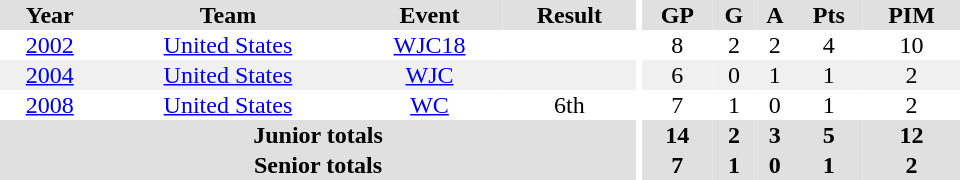<table border="0" cellpadding="1" cellspacing="0" ID="Table3" style="text-align:center; width:40em">
<tr ALIGN="center" bgcolor="#e0e0e0">
<th>Year</th>
<th>Team</th>
<th>Event</th>
<th>Result</th>
<th rowspan="99" bgcolor="#ffffff"></th>
<th>GP</th>
<th>G</th>
<th>A</th>
<th>Pts</th>
<th>PIM</th>
</tr>
<tr>
<td><a href='#'>2002</a></td>
<td><a href='#'>United States</a></td>
<td><a href='#'>WJC18</a></td>
<td></td>
<td>8</td>
<td>2</td>
<td>2</td>
<td>4</td>
<td>10</td>
</tr>
<tr bgcolor="#f0f0f0">
<td><a href='#'>2004</a></td>
<td><a href='#'>United States</a></td>
<td><a href='#'>WJC</a></td>
<td></td>
<td>6</td>
<td>0</td>
<td>1</td>
<td>1</td>
<td>2</td>
</tr>
<tr>
<td><a href='#'>2008</a></td>
<td><a href='#'>United States</a></td>
<td><a href='#'>WC</a></td>
<td>6th</td>
<td>7</td>
<td>1</td>
<td>0</td>
<td>1</td>
<td>2</td>
</tr>
<tr bgcolor="#e0e0e0">
<th colspan="4">Junior totals</th>
<th>14</th>
<th>2</th>
<th>3</th>
<th>5</th>
<th>12</th>
</tr>
<tr bgcolor="#e0e0e0">
<th colspan="4">Senior totals</th>
<th>7</th>
<th>1</th>
<th>0</th>
<th>1</th>
<th>2</th>
</tr>
</table>
